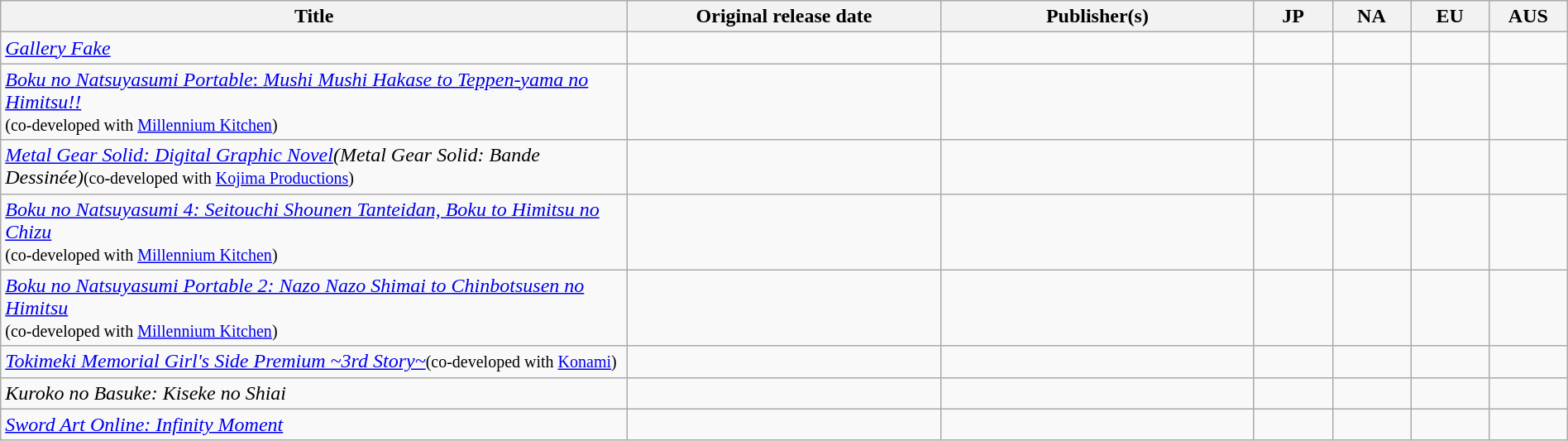<table class="wikitable sortable" style="width: 100%;">
<tr>
<th style="width:40%;">Title</th>
<th style="width:20%;">Original release date</th>
<th style="width:20%;">Publisher(s)</th>
<th style="width:5%;">JP</th>
<th style="width:5%;">NA</th>
<th style="width:5%;">EU</th>
<th style="width:5%;">AUS</th>
</tr>
<tr>
<td><em><a href='#'>Gallery Fake</a></em></td>
<td></td>
<td></td>
<td></td>
<td></td>
<td></td>
<td></td>
</tr>
<tr>
<td><a href='#'><em>Boku no Natsuyasumi Portable</em>: <em>Mushi Mushi Hakase to Teppen</em>-<em>yama no Himitsu!!</em></a><br><small>(co-developed with <a href='#'>Millennium Kitchen</a>)</small></td>
<td></td>
<td></td>
<td></td>
<td></td>
<td></td>
<td></td>
</tr>
<tr>
<td><em><a href='#'>Metal Gear Solid: Digital Graphic Novel</a></em><em>(Metal Gear Solid: Bande Dessinée)</em><small>(co-developed with <a href='#'>Kojima Productions</a>)</small></td>
<td></td>
<td></td>
<td></td>
<td></td>
<td></td>
<td></td>
</tr>
<tr>
<td><em><a href='#'>Boku no Natsuyasumi 4: Seitouchi Shounen Tanteidan, Boku to Himitsu no Chizu</a></em><br><small>(co-developed with <a href='#'>Millennium Kitchen</a>)</small></td>
<td></td>
<td></td>
<td></td>
<td></td>
<td></td>
<td></td>
</tr>
<tr>
<td><a href='#'><em>Boku no Natsuyasumi Portable 2: Nazo Nazo Shimai to Chinbotsusen no Himitsu</em></a><br><small>(co-developed with <a href='#'>Millennium Kitchen</a>)</small></td>
<td></td>
<td></td>
<td></td>
<td></td>
<td></td>
<td></td>
</tr>
<tr>
<td><em><a href='#'>Tokimeki Memorial Girl's Side Premium ~3rd Story~</a></em><small>(co-developed with <a href='#'>Konami</a>)</small></td>
<td></td>
<td></td>
<td></td>
<td></td>
<td></td>
<td></td>
</tr>
<tr>
<td><em>Kuroko no Basuke: Kiseke no Shiai</em></td>
<td></td>
<td></td>
<td></td>
<td></td>
<td></td>
<td></td>
</tr>
<tr>
<td><em><a href='#'>Sword Art Online: Infinity Moment</a></em></td>
<td></td>
<td></td>
<td></td>
<td></td>
<td></td>
<td></td>
</tr>
</table>
